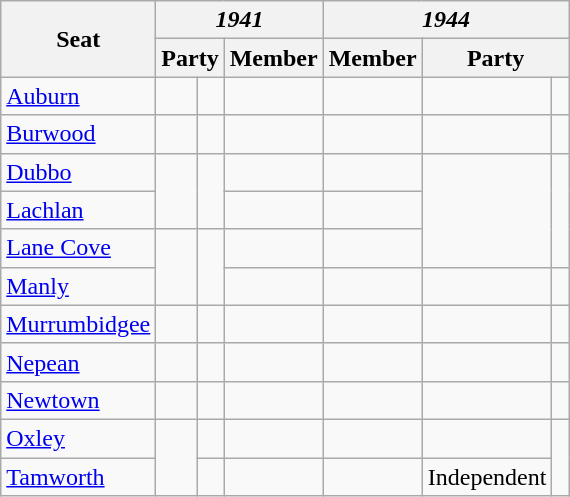<table class="wikitable sortable">
<tr>
<th rowspan="2">Seat</th>
<th colspan="3"><em>1941</em></th>
<th colspan="3"><em>1944</em></th>
</tr>
<tr>
<th colspan="2">Party</th>
<th>Member</th>
<th>Member</th>
<th colspan="2">Party</th>
</tr>
<tr>
<td><a href='#'>Auburn</a></td>
<td> </td>
<td></td>
<td></td>
<td></td>
<td></td>
<td> </td>
</tr>
<tr>
<td><a href='#'>Burwood</a></td>
<td> </td>
<td></td>
<td></td>
<td></td>
<td></td>
<td> </td>
</tr>
<tr>
<td><a href='#'>Dubbo</a></td>
<td rowspan="2" > </td>
<td rowspan="2"></td>
<td></td>
<td></td>
<td rowspan="3"></td>
<td rowspan="3" > </td>
</tr>
<tr>
<td><a href='#'>Lachlan</a></td>
<td></td>
<td></td>
</tr>
<tr>
<td><a href='#'>Lane Cove</a></td>
<td rowspan="2" > </td>
<td rowspan="2"></td>
<td></td>
<td></td>
</tr>
<tr>
<td><a href='#'>Manly</a></td>
<td></td>
<td></td>
<td></td>
<td> </td>
</tr>
<tr>
<td><a href='#'>Murrumbidgee</a></td>
<td> </td>
<td></td>
<td></td>
<td></td>
<td></td>
<td> </td>
</tr>
<tr>
<td><a href='#'>Nepean</a></td>
<td> </td>
<td></td>
<td></td>
<td></td>
<td></td>
<td> </td>
</tr>
<tr>
<td><a href='#'>Newtown</a></td>
<td> </td>
<td></td>
<td></td>
<td></td>
<td></td>
<td> </td>
</tr>
<tr>
<td><a href='#'>Oxley</a></td>
<td rowspan="2" > </td>
<td></td>
<td></td>
<td></td>
<td></td>
<td rowspan="2" > </td>
</tr>
<tr>
<td><a href='#'>Tamworth</a></td>
<td></td>
<td></td>
<td></td>
<td>Independent</td>
</tr>
</table>
